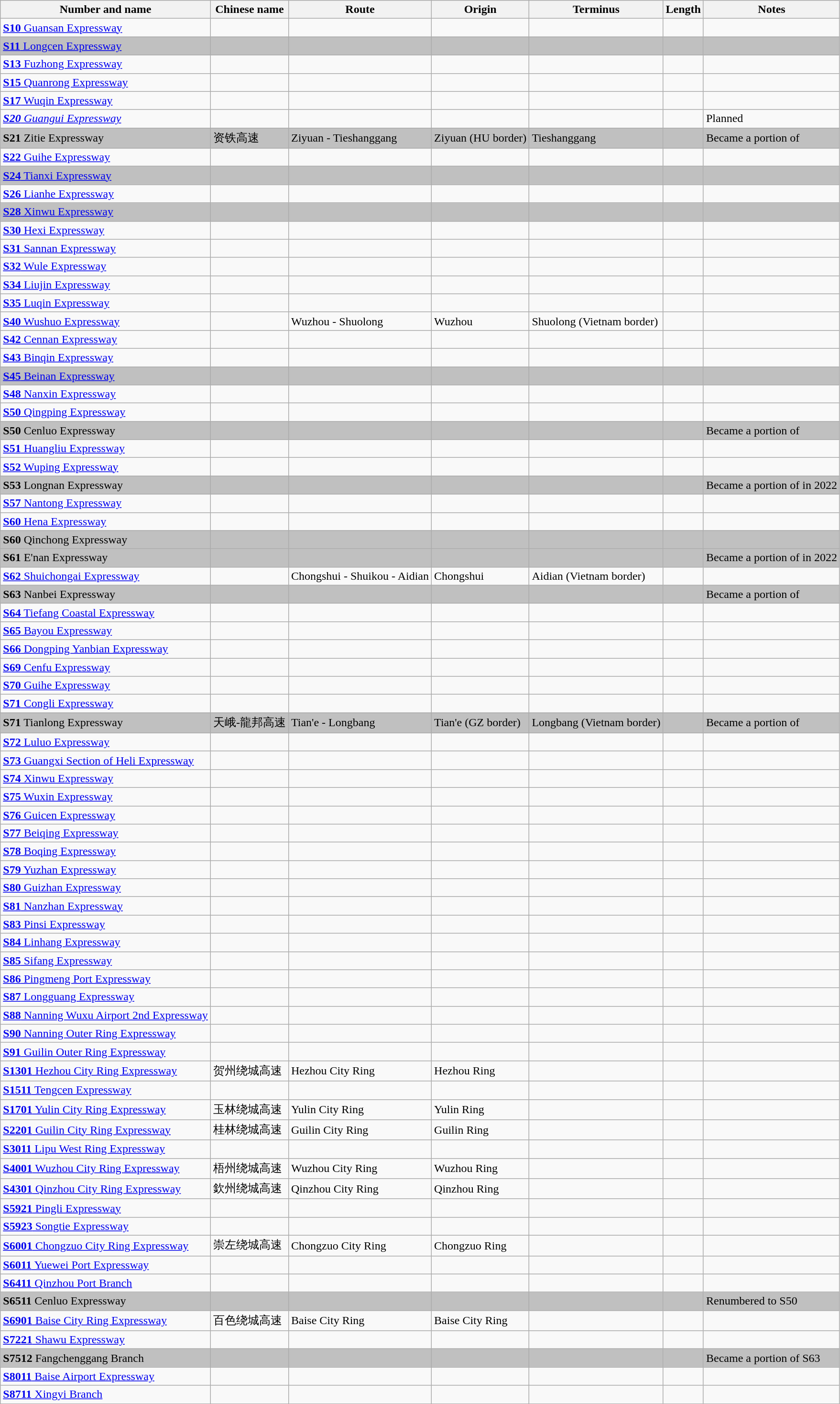<table class="wikitable collapsible">
<tr>
<th>Number and name</th>
<th>Chinese name</th>
<th>Route</th>
<th>Origin</th>
<th>Terminus</th>
<th>Length</th>
<th>Notes</th>
</tr>
<tr>
<td><a href='#'><strong>S10</strong> Guansan Expressway</a></td>
<td></td>
<td></td>
<td></td>
<td></td>
<td></td>
<td></td>
</tr>
<tr style="background:Silver; color:black;">
<td><a href='#'><strong>S11</strong> Longcen Expressway</a></td>
<td></td>
<td></td>
<td></td>
<td></td>
<td></td>
<td></td>
</tr>
<tr>
<td><a href='#'><strong>S13</strong> Fuzhong Expressway</a></td>
<td></td>
<td></td>
<td></td>
<td></td>
<td></td>
<td></td>
</tr>
<tr>
<td><a href='#'><strong>S15</strong> Quanrong Expressway</a></td>
<td></td>
<td></td>
<td></td>
<td></td>
<td></td>
<td></td>
</tr>
<tr>
<td><a href='#'><strong>S17</strong> Wuqin Expressway</a></td>
<td></td>
<td></td>
<td></td>
<td></td>
<td></td>
<td></td>
</tr>
<tr>
<td><em><a href='#'><strong>S20</strong> Guangui Expressway</a></em></td>
<td></td>
<td></td>
<td></td>
<td></td>
<td></td>
<td>Planned</td>
</tr>
<tr style="background:Silver; color:black;">
<td><strong>S21</strong> Zitie Expressway</td>
<td>资铁高速</td>
<td>Ziyuan - Tieshanggang</td>
<td>Ziyuan (HU border)</td>
<td>Tieshanggang</td>
<td></td>
<td>Became a portion of </td>
</tr>
<tr>
<td><a href='#'><strong>S22</strong> Guihe Expressway</a></td>
<td></td>
<td></td>
<td></td>
<td></td>
<td></td>
<td></td>
</tr>
<tr style="background:Silver; color:black;">
<td><a href='#'><strong>S24</strong> Tianxi Expressway</a></td>
<td></td>
<td></td>
<td></td>
<td></td>
<td></td>
<td></td>
</tr>
<tr>
<td><a href='#'><strong>S26</strong> Lianhe Expressway</a></td>
<td></td>
<td></td>
<td></td>
<td></td>
<td></td>
<td></td>
</tr>
<tr style="background:Silver; color:black;">
<td><a href='#'><strong>S28</strong> Xinwu Expressway</a></td>
<td></td>
<td></td>
<td></td>
<td></td>
<td></td>
<td></td>
</tr>
<tr>
<td><a href='#'><strong>S30</strong> Hexi Expressway</a></td>
<td></td>
<td></td>
<td></td>
<td></td>
<td></td>
<td></td>
</tr>
<tr>
<td><a href='#'><strong>S31</strong> Sannan Expressway</a></td>
<td></td>
<td></td>
<td></td>
<td></td>
<td></td>
<td></td>
</tr>
<tr>
<td><a href='#'><strong>S32</strong> Wule Expressway</a></td>
<td></td>
<td></td>
<td></td>
<td></td>
<td></td>
<td></td>
</tr>
<tr>
<td><a href='#'><strong>S34</strong> Liujin Expressway</a></td>
<td></td>
<td></td>
<td></td>
<td></td>
<td></td>
<td></td>
</tr>
<tr>
<td><a href='#'><strong>S35</strong> Luqin Expressway</a></td>
<td></td>
<td></td>
<td></td>
<td></td>
<td></td>
<td></td>
</tr>
<tr>
<td><a href='#'><strong>S40</strong> Wushuo Expressway</a></td>
<td></td>
<td>Wuzhou - Shuolong</td>
<td>Wuzhou</td>
<td>Shuolong (Vietnam border)</td>
<td></td>
<td></td>
</tr>
<tr>
<td><a href='#'><strong>S42</strong> Cennan Expressway</a></td>
<td></td>
<td></td>
<td></td>
<td></td>
<td></td>
<td></td>
</tr>
<tr>
<td><a href='#'><strong>S43</strong> Binqin Expressway</a></td>
<td></td>
<td></td>
<td></td>
<td></td>
<td></td>
<td></td>
</tr>
<tr style="background:Silver; color:black;">
<td><a href='#'><strong>S45</strong> Beinan Expressway</a></td>
<td></td>
<td></td>
<td></td>
<td></td>
<td></td>
<td></td>
</tr>
<tr>
<td><a href='#'><strong>S48</strong> Nanxin Expressway</a></td>
<td></td>
<td></td>
<td></td>
<td></td>
<td></td>
<td></td>
</tr>
<tr>
<td><a href='#'><strong>S50</strong> Qingping Expressway</a></td>
<td></td>
<td></td>
<td></td>
<td></td>
<td></td>
<td></td>
</tr>
<tr style="background:Silver; color:black;">
<td><strong>S50</strong> Cenluo Expressway</td>
<td></td>
<td></td>
<td></td>
<td></td>
<td></td>
<td>Became a portion of </td>
</tr>
<tr>
<td><a href='#'><strong>S51</strong> Huangliu Expressway</a></td>
<td></td>
<td></td>
<td></td>
<td></td>
<td></td>
<td></td>
</tr>
<tr>
<td><a href='#'><strong>S52</strong> Wuping Expressway</a></td>
<td></td>
<td></td>
<td></td>
<td></td>
<td></td>
<td></td>
</tr>
<tr style="background:Silver; color:black;">
<td><strong>S53</strong> Longnan Expressway</td>
<td></td>
<td></td>
<td></td>
<td></td>
<td></td>
<td>Became a portion of  in 2022</td>
</tr>
<tr>
<td><a href='#'><strong>S57</strong> Nantong Expressway</a></td>
<td></td>
<td></td>
<td></td>
<td></td>
<td></td>
<td></td>
</tr>
<tr>
<td><a href='#'><strong>S60</strong> Hena Expressway</a></td>
<td></td>
<td></td>
<td></td>
<td></td>
<td></td>
<td></td>
</tr>
<tr style="background:Silver; color:black;">
<td><strong>S60</strong> Qinchong Expressway</td>
<td></td>
<td></td>
<td></td>
<td></td>
<td></td>
<td></td>
</tr>
<tr style="background:Silver; color:black;">
<td><strong>S61</strong> E'nan Expressway</td>
<td></td>
<td></td>
<td></td>
<td></td>
<td></td>
<td>Became a portion of  in 2022</td>
</tr>
<tr>
<td><a href='#'><strong>S62</strong> Shuichongai Expressway</a></td>
<td></td>
<td>Chongshui - Shuikou  - Aidian</td>
<td>Chongshui</td>
<td>Aidian (Vietnam border)</td>
<td></td>
<td></td>
</tr>
<tr style="background:Silver; color:black;">
<td><strong>S63</strong> Nanbei Expressway</td>
<td></td>
<td></td>
<td></td>
<td></td>
<td></td>
<td>Became a portion of </td>
</tr>
<tr>
<td><a href='#'><strong>S64</strong> Tiefang Coastal Expressway</a></td>
<td></td>
<td></td>
<td></td>
<td></td>
<td></td>
<td></td>
</tr>
<tr>
<td><a href='#'><strong>S65</strong> Bayou Expressway</a></td>
<td></td>
<td></td>
<td></td>
<td></td>
<td></td>
<td></td>
</tr>
<tr>
<td><a href='#'><strong>S66</strong> Dongping Yanbian Expressway</a></td>
<td></td>
<td></td>
<td></td>
<td></td>
<td></td>
<td></td>
</tr>
<tr>
<td><a href='#'><strong>S69</strong> Cenfu Expressway</a></td>
<td></td>
<td></td>
<td></td>
<td></td>
<td></td>
<td></td>
</tr>
<tr>
<td><a href='#'><strong>S70</strong> Guihe Expressway</a></td>
<td></td>
<td></td>
<td></td>
<td></td>
<td></td>
<td></td>
</tr>
<tr>
<td><a href='#'><strong>S71</strong> Congli Expressway</a></td>
<td></td>
<td></td>
<td></td>
<td></td>
<td></td>
<td></td>
</tr>
<tr style="background:Silver; color:black;">
<td><strong>S71</strong> Tianlong Expressway</td>
<td>天峨-龍邦高速</td>
<td>Tian'e - Longbang</td>
<td>Tian'e (GZ border)</td>
<td>Longbang (Vietnam border)</td>
<td></td>
<td>Became a portion of </td>
</tr>
<tr>
<td><a href='#'><strong>S72</strong> Luluo Expressway</a></td>
<td></td>
<td></td>
<td></td>
<td></td>
<td></td>
<td></td>
</tr>
<tr>
<td><a href='#'><strong>S73</strong> Guangxi Section of Heli Expressway</a></td>
<td></td>
<td></td>
<td></td>
<td></td>
<td></td>
<td></td>
</tr>
<tr>
<td><a href='#'><strong>S74</strong> Xinwu Expressway</a></td>
<td></td>
<td></td>
<td></td>
<td></td>
<td></td>
<td></td>
</tr>
<tr>
<td><a href='#'><strong>S75</strong> Wuxin Expressway</a></td>
<td></td>
<td></td>
<td></td>
<td></td>
<td></td>
<td></td>
</tr>
<tr>
<td><a href='#'><strong>S76</strong> Guicen Expressway</a></td>
<td></td>
<td></td>
<td></td>
<td></td>
<td></td>
<td></td>
</tr>
<tr>
<td><a href='#'><strong>S77</strong> Beiqing Expressway</a></td>
<td></td>
<td></td>
<td></td>
<td></td>
<td></td>
<td></td>
</tr>
<tr>
<td><a href='#'><strong>S78</strong> Boqing Expressway</a></td>
<td></td>
<td></td>
<td></td>
<td></td>
<td></td>
<td></td>
</tr>
<tr>
<td><a href='#'><strong>S79</strong> Yuzhan Expressway</a></td>
<td></td>
<td></td>
<td></td>
<td></td>
<td></td>
<td></td>
</tr>
<tr>
<td><a href='#'><strong>S80</strong> Guizhan Expressway</a></td>
<td></td>
<td></td>
<td></td>
<td></td>
<td></td>
<td></td>
</tr>
<tr>
<td><a href='#'><strong>S81</strong> Nanzhan Expressway</a></td>
<td></td>
<td></td>
<td></td>
<td></td>
<td></td>
<td></td>
</tr>
<tr>
<td><a href='#'><strong>S83</strong> Pinsi Expressway</a></td>
<td></td>
<td></td>
<td></td>
<td></td>
<td></td>
<td></td>
</tr>
<tr>
<td><a href='#'><strong>S84</strong> Linhang Expressway</a></td>
<td></td>
<td></td>
<td></td>
<td></td>
<td></td>
<td></td>
</tr>
<tr>
<td><a href='#'><strong>S85</strong> Sifang Expressway</a></td>
<td></td>
<td></td>
<td></td>
<td></td>
<td></td>
<td></td>
</tr>
<tr>
<td><a href='#'><strong>S86</strong> Pingmeng Port Expressway</a></td>
<td></td>
<td></td>
<td></td>
<td></td>
<td></td>
<td></td>
</tr>
<tr>
<td><a href='#'><strong>S87</strong> Longguang Expressway</a></td>
<td></td>
<td></td>
<td></td>
<td></td>
<td></td>
<td></td>
</tr>
<tr>
<td><a href='#'><strong>S88</strong> Nanning Wuxu Airport 2nd Expressway</a></td>
<td></td>
<td></td>
<td></td>
<td></td>
<td></td>
<td></td>
</tr>
<tr>
<td><a href='#'><strong>S90</strong> Nanning Outer Ring Expressway</a></td>
<td></td>
<td></td>
<td></td>
<td></td>
<td></td>
<td></td>
</tr>
<tr>
<td><a href='#'><strong>S91</strong> Guilin Outer Ring Expressway</a></td>
<td></td>
<td></td>
<td></td>
<td></td>
<td></td>
<td></td>
</tr>
<tr>
<td><a href='#'><strong>S1301</strong> Hezhou City Ring Expressway</a></td>
<td>贺州绕城高速</td>
<td>Hezhou City Ring</td>
<td>Hezhou Ring</td>
<td></td>
<td></td>
<td></td>
</tr>
<tr>
<td><a href='#'><strong>S1511</strong> Tengcen Expressway</a></td>
<td></td>
<td></td>
<td></td>
<td></td>
<td></td>
<td></td>
</tr>
<tr>
<td><a href='#'><strong>S1701</strong> Yulin City Ring Expressway</a></td>
<td>玉林绕城高速</td>
<td>Yulin City Ring</td>
<td>Yulin Ring</td>
<td></td>
<td></td>
<td></td>
</tr>
<tr>
<td><a href='#'><strong>S2201</strong> Guilin City Ring Expressway</a></td>
<td>桂林绕城高速</td>
<td>Guilin City Ring</td>
<td>Guilin Ring</td>
<td></td>
<td></td>
<td></td>
</tr>
<tr>
<td><a href='#'><strong>S3011</strong> Lipu West Ring Expressway</a></td>
<td></td>
<td></td>
<td></td>
<td></td>
<td></td>
<td></td>
</tr>
<tr>
<td><a href='#'><strong>S4001</strong> Wuzhou City Ring Expressway</a></td>
<td>梧州绕城高速</td>
<td>Wuzhou City Ring</td>
<td>Wuzhou Ring</td>
<td></td>
<td></td>
<td></td>
</tr>
<tr>
<td><a href='#'><strong>S4301</strong> Qinzhou City Ring Expressway</a></td>
<td>欽州绕城高速</td>
<td>Qinzhou City Ring</td>
<td>Qinzhou Ring</td>
<td></td>
<td></td>
<td></td>
</tr>
<tr>
<td><a href='#'><strong>S5921</strong> Pingli Expressway</a></td>
<td></td>
<td></td>
<td></td>
<td></td>
<td></td>
<td></td>
</tr>
<tr>
<td><a href='#'><strong>S5923</strong> Songtie Expressway</a></td>
<td></td>
<td></td>
<td></td>
<td></td>
<td></td>
<td></td>
</tr>
<tr>
<td><a href='#'><strong>S6001</strong> Chongzuo City Ring Expressway</a></td>
<td>崇左绕城高速</td>
<td>Chongzuo City Ring</td>
<td>Chongzuo Ring</td>
<td></td>
<td></td>
<td></td>
</tr>
<tr>
<td><a href='#'><strong>S6011</strong> Yuewei Port Expressway</a></td>
<td></td>
<td></td>
<td></td>
<td></td>
<td></td>
<td></td>
</tr>
<tr>
<td><a href='#'><strong>S6411</strong> Qinzhou Port Branch</a></td>
<td></td>
<td></td>
<td></td>
<td></td>
<td></td>
<td></td>
</tr>
<tr style="background:Silver; color:black;">
<td><strong>S6511</strong> Cenluo Expressway</td>
<td></td>
<td></td>
<td></td>
<td></td>
<td></td>
<td>Renumbered to S50</td>
</tr>
<tr>
<td><a href='#'><strong>S6901</strong> Baise City Ring Expressway</a></td>
<td>百色绕城高速</td>
<td>Baise City Ring</td>
<td>Baise City Ring</td>
<td></td>
<td></td>
<td></td>
</tr>
<tr>
<td><a href='#'><strong>S7221</strong> Shawu Expressway</a></td>
<td></td>
<td></td>
<td></td>
<td></td>
<td></td>
<td></td>
</tr>
<tr style="background:Silver; color:black;">
<td><strong>S7512</strong> Fangchenggang Branch</td>
<td></td>
<td></td>
<td></td>
<td></td>
<td></td>
<td>Became a portion of S63</td>
</tr>
<tr>
<td><a href='#'><strong>S8011</strong> Baise Airport Expressway</a></td>
<td></td>
<td></td>
<td></td>
<td></td>
<td></td>
<td></td>
</tr>
<tr>
<td><a href='#'><strong>S8711</strong> Xingyi Branch</a></td>
<td></td>
<td></td>
<td></td>
<td></td>
<td></td>
<td></td>
</tr>
</table>
